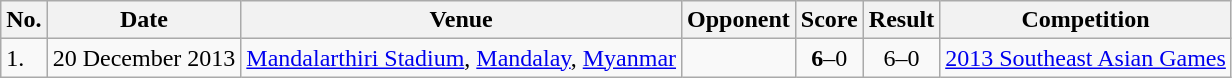<table class="wikitable">
<tr>
<th>No.</th>
<th>Date</th>
<th>Venue</th>
<th>Opponent</th>
<th>Score</th>
<th>Result</th>
<th>Competition</th>
</tr>
<tr>
<td>1.</td>
<td>20 December 2013</td>
<td><a href='#'>Mandalarthiri Stadium</a>, <a href='#'>Mandalay</a>, <a href='#'>Myanmar</a></td>
<td></td>
<td align=center><strong>6</strong>–0</td>
<td align=center>6–0</td>
<td><a href='#'>2013 Southeast Asian Games</a></td>
</tr>
</table>
